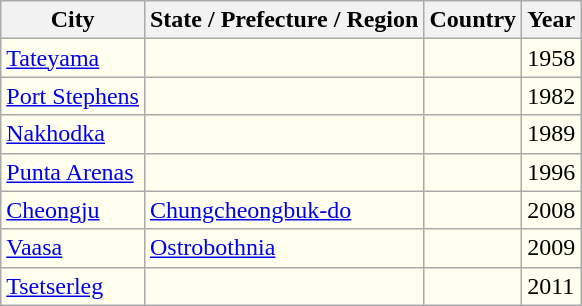<table class="wikitable" style="background:#ffffef; float:left;">
<tr>
<th>City</th>
<th>State / Prefecture / Region</th>
<th>Country</th>
<th>Year</th>
</tr>
<tr>
<td><a href='#'>Tateyama</a></td>
<td></td>
<td></td>
<td>1958</td>
</tr>
<tr>
<td><a href='#'>Port Stephens</a></td>
<td></td>
<td></td>
<td>1982</td>
</tr>
<tr>
<td><a href='#'>Nakhodka</a></td>
<td></td>
<td></td>
<td>1989</td>
</tr>
<tr>
<td><a href='#'>Punta Arenas</a></td>
<td></td>
<td></td>
<td>1996</td>
</tr>
<tr>
<td><a href='#'>Cheongju</a></td>
<td><a href='#'>Chungcheongbuk-do</a></td>
<td></td>
<td>2008</td>
</tr>
<tr>
<td><a href='#'>Vaasa</a></td>
<td> <a href='#'>Ostrobothnia</a></td>
<td></td>
<td>2009</td>
</tr>
<tr>
<td><a href='#'>Tsetserleg</a></td>
<td></td>
<td></td>
<td>2011</td>
</tr>
</table>
